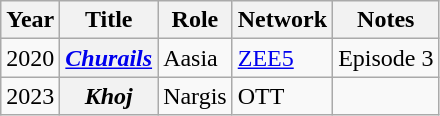<table class="wikitable sortable plainrowheaders">
<tr style="text-align:center;">
<th scope="col">Year</th>
<th scope="col">Title</th>
<th scope="col">Role</th>
<th scope="col">Network</th>
<th scope="col">Notes</th>
</tr>
<tr>
<td>2020</td>
<th scope=row><em><a href='#'>Churails</a></em></th>
<td>Aasia</td>
<td><a href='#'>ZEE5</a></td>
<td>Episode 3</td>
</tr>
<tr>
<td>2023</td>
<th scope=row><em>Khoj</em></th>
<td>Nargis</td>
<td>OTT</td>
<td></td>
</tr>
</table>
